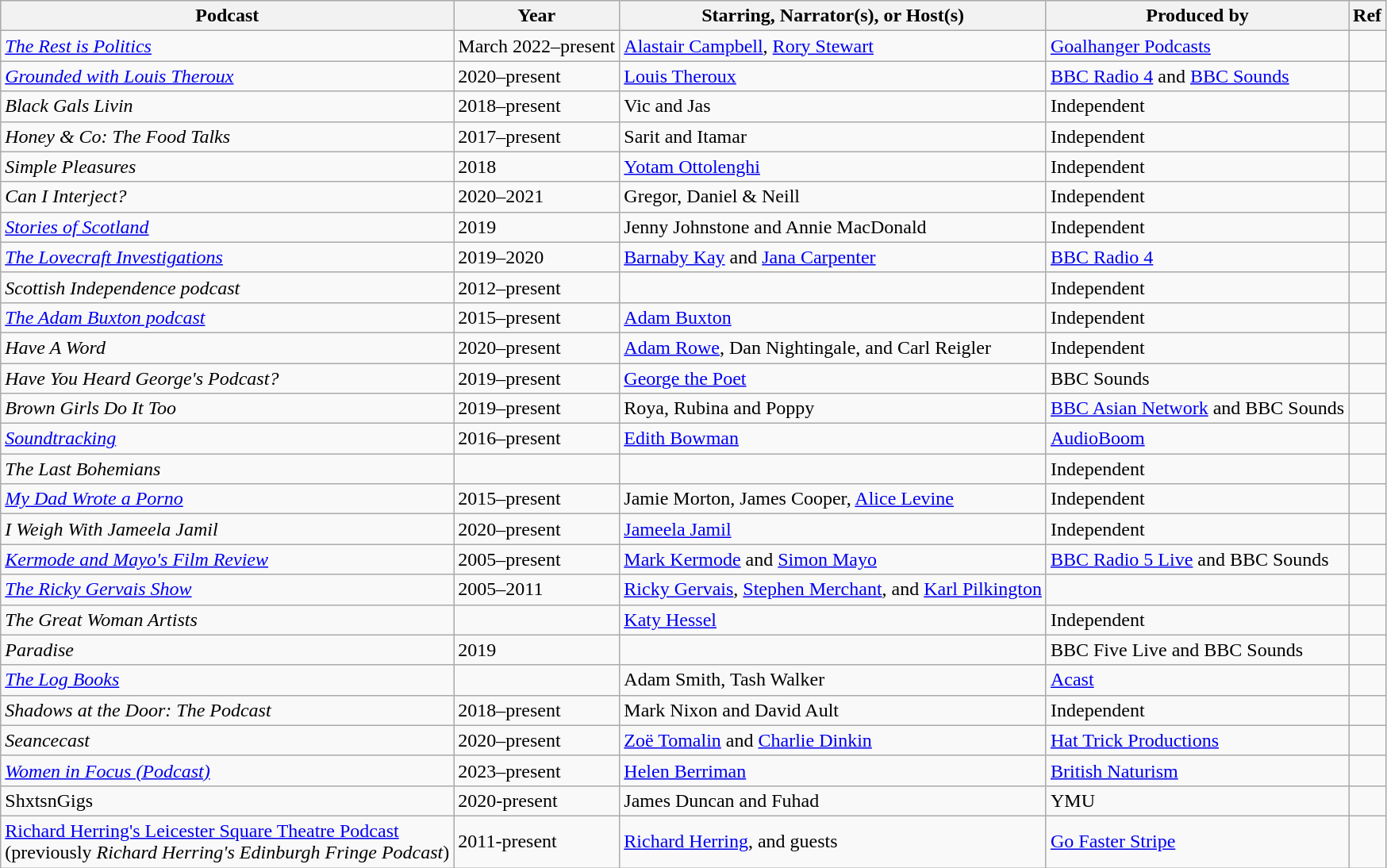<table class="wikitable sortable">
<tr>
<th>Podcast</th>
<th>Year</th>
<th>Starring, Narrator(s), or Host(s)</th>
<th>Produced by</th>
<th>Ref</th>
</tr>
<tr>
<td><em><a href='#'>The Rest is Politics</a></em></td>
<td>March 2022–present</td>
<td><a href='#'>Alastair Campbell</a>, <a href='#'>Rory Stewart</a></td>
<td><a href='#'>Goalhanger Podcasts</a></td>
<td></td>
</tr>
<tr>
<td><em><a href='#'>Grounded with Louis Theroux</a></em></td>
<td>2020–present</td>
<td><a href='#'>Louis Theroux</a></td>
<td><a href='#'>BBC Radio 4</a> and <a href='#'>BBC Sounds</a></td>
<td></td>
</tr>
<tr>
<td><em>Black Gals Livin</em></td>
<td>2018–present</td>
<td>Vic and Jas</td>
<td>Independent</td>
<td></td>
</tr>
<tr>
<td><em>Honey & Co: The Food Talks</em></td>
<td>2017–present</td>
<td>Sarit and Itamar</td>
<td>Independent</td>
<td></td>
</tr>
<tr>
<td><em>Simple Pleasures</em></td>
<td>2018</td>
<td><a href='#'>Yotam Ottolenghi</a></td>
<td>Independent</td>
<td></td>
</tr>
<tr>
<td><em>Can I Interject?</em></td>
<td>2020–2021</td>
<td>Gregor, Daniel & Neill</td>
<td>Independent</td>
<td></td>
</tr>
<tr>
<td><em><a href='#'>Stories of Scotland</a></em></td>
<td>2019</td>
<td>Jenny Johnstone and Annie MacDonald</td>
<td>Independent</td>
<td></td>
</tr>
<tr>
<td><em><a href='#'>The Lovecraft Investigations</a></em></td>
<td>2019–2020</td>
<td><a href='#'>Barnaby Kay</a> and <a href='#'>Jana Carpenter</a></td>
<td><a href='#'>BBC Radio 4</a></td>
<td></td>
</tr>
<tr>
<td><em>Scottish Independence podcast</em></td>
<td>2012–present</td>
<td></td>
<td>Independent</td>
<td></td>
</tr>
<tr>
<td><a href='#'><em>The Adam Buxton podcast</em></a></td>
<td>2015–present</td>
<td><a href='#'>Adam Buxton</a></td>
<td>Independent</td>
<td></td>
</tr>
<tr>
<td><em>Have A Word</em></td>
<td>2020–present</td>
<td><a href='#'>Adam Rowe</a>, Dan Nightingale, and Carl Reigler</td>
<td>Independent</td>
<td></td>
</tr>
<tr>
<td><em>Have You Heard George's Podcast?</em></td>
<td>2019–present</td>
<td><a href='#'>George the Poet</a></td>
<td>BBC Sounds</td>
<td></td>
</tr>
<tr>
<td><em>Brown Girls Do It Too</em></td>
<td>2019–present</td>
<td>Roya, Rubina and Poppy</td>
<td><a href='#'>BBC Asian Network</a> and BBC Sounds</td>
<td></td>
</tr>
<tr>
<td><em><a href='#'>Soundtracking</a></em></td>
<td>2016–present</td>
<td><a href='#'>Edith Bowman</a></td>
<td><a href='#'>AudioBoom</a></td>
<td></td>
</tr>
<tr>
<td><em>The Last Bohemians</em></td>
<td></td>
<td></td>
<td>Independent</td>
<td></td>
</tr>
<tr>
<td><em><a href='#'>My Dad Wrote a Porno</a></em></td>
<td>2015–present</td>
<td>Jamie Morton, James Cooper, <a href='#'>Alice Levine</a></td>
<td>Independent</td>
<td></td>
</tr>
<tr>
<td><em>I Weigh With Jameela Jamil</em></td>
<td>2020–present</td>
<td><a href='#'>Jameela Jamil</a></td>
<td>Independent</td>
<td></td>
</tr>
<tr>
<td><em><a href='#'>Kermode and Mayo's Film Review</a></em></td>
<td>2005–present</td>
<td><a href='#'>Mark Kermode</a> and <a href='#'>Simon Mayo</a></td>
<td><a href='#'>BBC Radio 5 Live</a> and BBC Sounds</td>
<td></td>
</tr>
<tr>
<td><em><a href='#'>The Ricky Gervais Show</a></em></td>
<td>2005–2011</td>
<td><a href='#'>Ricky Gervais</a>, <a href='#'>Stephen Merchant</a>, and <a href='#'>Karl Pilkington</a></td>
<td></td>
<td></td>
</tr>
<tr>
<td><em>The Great Woman Artists</em></td>
<td></td>
<td><a href='#'>Katy Hessel</a></td>
<td>Independent</td>
<td></td>
</tr>
<tr>
<td><em>Paradise</em></td>
<td>2019</td>
<td></td>
<td>BBC Five Live and BBC Sounds</td>
<td></td>
</tr>
<tr>
<td><em><a href='#'>The Log Books</a></em></td>
<td></td>
<td>Adam Smith, Tash Walker</td>
<td><a href='#'>Acast</a></td>
<td></td>
</tr>
<tr>
<td><em>Shadows at the Door: The Podcast</em></td>
<td>2018–present</td>
<td>Mark Nixon and David Ault</td>
<td>Independent</td>
<td></td>
</tr>
<tr>
<td><em>Seancecast</em></td>
<td>2020–present</td>
<td><a href='#'>Zoë Tomalin</a> and <a href='#'>Charlie Dinkin</a></td>
<td><a href='#'>Hat Trick Productions</a></td>
<td></td>
</tr>
<tr>
<td><em><a href='#'>Women in Focus (Podcast)</a></em></td>
<td>2023–present</td>
<td><a href='#'>Helen Berriman</a></td>
<td><a href='#'>British Naturism</a></td>
<td></td>
</tr>
<tr>
<td>ShxtsnGigs</td>
<td>2020-present</td>
<td>James Duncan and Fuhad</td>
<td>YMU</td>
</tr>
<tr>
<td><a href='#'>Richard Herring's Leicester Square Theatre Podcast</a><br>(previously <em>Richard Herring's Edinburgh Fringe Podcast</em>)</td>
<td>2011-present</td>
<td><a href='#'>Richard Herring</a>, and guests</td>
<td><a href='#'>Go Faster Stripe</a></td>
<td></td>
</tr>
</table>
